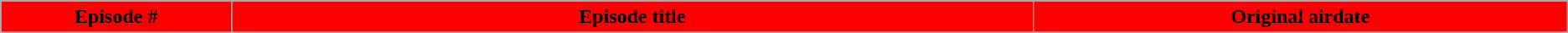<table class="wikitable plainrowheaders">
<tr>
<th style="background:red; width:3%;">Episode #</th>
<th style="background:red; width:12%;">Episode title</th>
<th style="background:red; width:8%;">Original airdate</th>
</tr>
<tr style="background:#fff;"|>
</tr>
</table>
